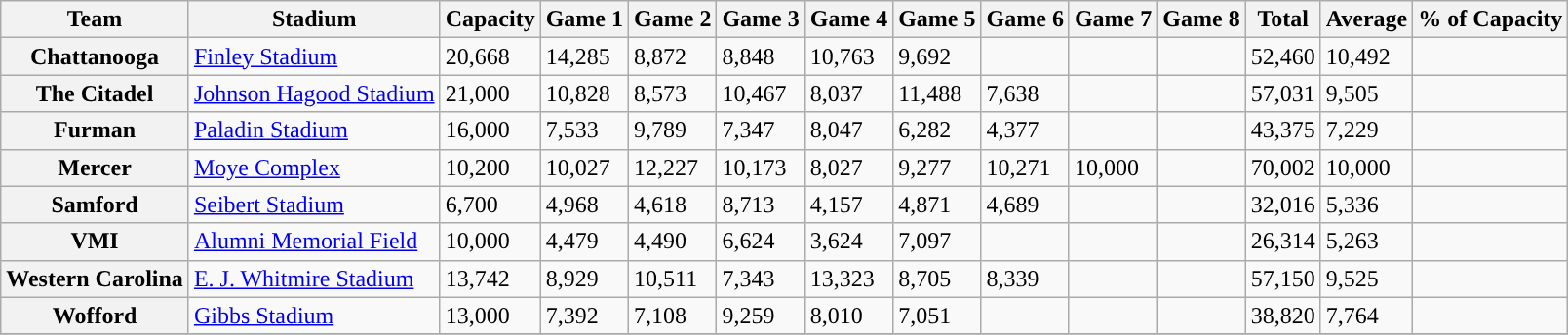<table class="wikitable sortable">
<tr>
<th>Team</th>
<th>Stadium</th>
<th>Capacity</th>
<th>Game 1</th>
<th>Game 2</th>
<th>Game 3</th>
<th>Game 4</th>
<th>Game 5</th>
<th>Game 6</th>
<th>Game 7</th>
<th>Game 8</th>
<th>Total</th>
<th>Average</th>
<th>% of Capacity</th>
</tr>
<tr>
<th>Chattanooga</th>
<td><a href='#'>Finley Stadium</a></td>
<td>20,668</td>
<td>14,285</td>
<td>8,872</td>
<td>8,848</td>
<td>10,763</td>
<td>9,692</td>
<td></td>
<td></td>
<td></td>
<td>52,460</td>
<td>10,492</td>
<td></td>
</tr>
<tr>
<th>The Citadel</th>
<td><a href='#'>Johnson Hagood Stadium</a></td>
<td>21,000</td>
<td>10,828</td>
<td>8,573</td>
<td>10,467</td>
<td>8,037</td>
<td>11,488</td>
<td>7,638</td>
<td></td>
<td></td>
<td>57,031</td>
<td>9,505</td>
<td></td>
</tr>
<tr>
<th>Furman</th>
<td><a href='#'>Paladin Stadium</a></td>
<td>16,000</td>
<td>7,533</td>
<td>9,789</td>
<td>7,347</td>
<td>8,047</td>
<td>6,282</td>
<td>4,377</td>
<td></td>
<td></td>
<td>43,375</td>
<td>7,229</td>
<td></td>
</tr>
<tr>
<th>Mercer</th>
<td><a href='#'>Moye Complex</a></td>
<td>10,200</td>
<td>10,027</td>
<td>12,227</td>
<td>10,173</td>
<td>8,027</td>
<td>9,277</td>
<td>10,271</td>
<td>10,000</td>
<td></td>
<td>70,002</td>
<td>10,000</td>
<td></td>
</tr>
<tr>
<th>Samford</th>
<td><a href='#'>Seibert Stadium</a></td>
<td>6,700</td>
<td>4,968</td>
<td>4,618</td>
<td>8,713</td>
<td>4,157</td>
<td>4,871</td>
<td>4,689</td>
<td></td>
<td></td>
<td>32,016</td>
<td>5,336</td>
<td></td>
</tr>
<tr>
<th>VMI</th>
<td><a href='#'>Alumni Memorial Field</a></td>
<td>10,000</td>
<td>4,479</td>
<td>4,490</td>
<td>6,624</td>
<td>3,624</td>
<td>7,097</td>
<td></td>
<td></td>
<td></td>
<td>26,314</td>
<td>5,263</td>
<td></td>
</tr>
<tr>
<th>Western Carolina</th>
<td><a href='#'>E. J. Whitmire Stadium</a></td>
<td>13,742</td>
<td>8,929</td>
<td>10,511</td>
<td>7,343</td>
<td>13,323</td>
<td>8,705</td>
<td>8,339</td>
<td></td>
<td></td>
<td>57,150</td>
<td>9,525</td>
<td></td>
</tr>
<tr>
<th>Wofford</th>
<td><a href='#'>Gibbs Stadium</a></td>
<td>13,000</td>
<td>7,392</td>
<td>7,108</td>
<td>9,259</td>
<td>8,010</td>
<td>7,051</td>
<td></td>
<td></td>
<td></td>
<td>38,820</td>
<td>7,764</td>
<td></td>
</tr>
<tr>
</tr>
</table>
